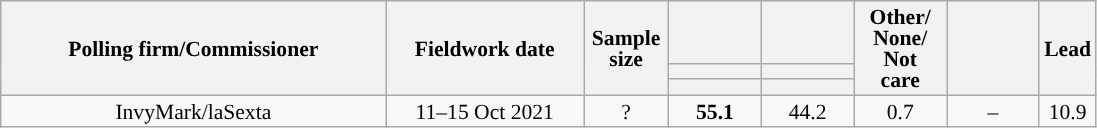<table class="wikitable collapsible collapsed" style="text-align:center; font-size:90%; line-height:14px;">
<tr style="height:42px;">
<th style="width:250px;" rowspan="3">Polling firm/Commissioner</th>
<th style="width:125px;" rowspan="3">Fieldwork date</th>
<th style="width:50px;" rowspan="3">Sample size</th>
<th style="width:55px;"></th>
<th style="width:55px;"></th>
<th style="width:55px;" rowspan="3">Other/<br>None/<br>Not<br>care</th>
<th style="width:55px;" rowspan="3"></th>
<th style="width:30px;" rowspan="3">Lead</th>
</tr>
<tr>
<th style="color:inherit;background:"></th>
<th style="color:inherit;background:"></th>
</tr>
<tr>
<th></th>
<th></th>
</tr>
<tr>
<td>InvyMark/laSexta</td>
<td>11–15 Oct 2021</td>
<td>?</td>
<td><strong>55.1</strong></td>
<td>44.2</td>
<td>0.7</td>
<td>–</td>
<td style="background:">10.9</td>
</tr>
</table>
